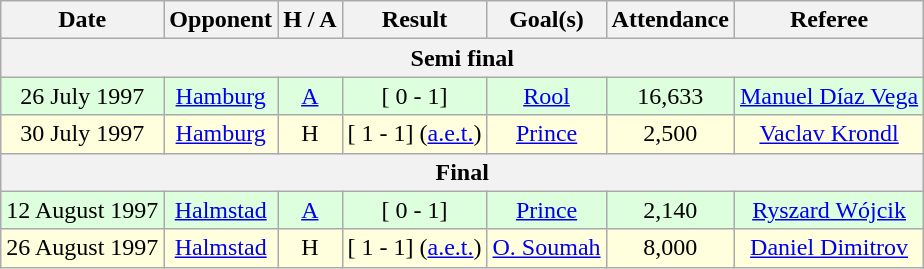<table class="wikitable" style="text-align:center">
<tr>
<th class="wikitable">Date</th>
<th>Opponent</th>
<th>H / A</th>
<th>Result</th>
<th>Goal(s)</th>
<th>Attendance</th>
<th>Referee</th>
</tr>
<tr>
<th colspan="7">Semi final</th>
</tr>
<tr style="background:#dfd;">
<td>26 July 1997</td>
<td> <a href='#'>Hamburg</a></td>
<td><a href='#'>A</a></td>
<td>[ 0 - 1]</td>
<td><a href='#'>Rool</a> </td>
<td>16,633</td>
<td> <a href='#'>Manuel Díaz Vega</a></td>
</tr>
<tr style="background:#ffd;">
<td>30 July 1997</td>
<td> <a href='#'>Hamburg</a></td>
<td>H</td>
<td>[ 1 - 1] (<a href='#'>a.e.t.</a>)</td>
<td><a href='#'>Prince</a> </td>
<td>2,500</td>
<td> <a href='#'>Vaclav Krondl</a></td>
</tr>
<tr>
<th colspan="7">Final</th>
</tr>
<tr style="background:#dfd;">
<td>12 August 1997</td>
<td> <a href='#'>Halmstad</a></td>
<td><a href='#'>A</a></td>
<td>[ 0 - 1]</td>
<td><a href='#'>Prince</a> </td>
<td>2,140</td>
<td> <a href='#'>Ryszard Wójcik</a></td>
</tr>
<tr style="background:#ffd;">
<td>26 August 1997</td>
<td> <a href='#'>Halmstad</a></td>
<td>H</td>
<td>[ 1 - 1] (<a href='#'>a.e.t.</a>)</td>
<td><a href='#'>O. Soumah</a> </td>
<td>8,000</td>
<td> <a href='#'>Daniel Dimitrov</a></td>
</tr>
</table>
